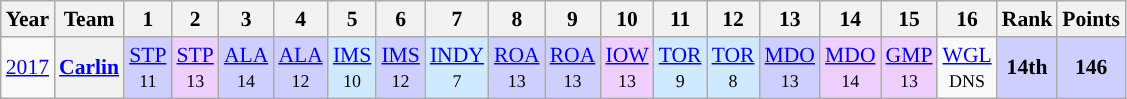<table class="wikitable" style="text-align:center; font-size:90%">
<tr>
<th>Year</th>
<th>Team</th>
<th>1</th>
<th>2</th>
<th>3</th>
<th>4</th>
<th>5</th>
<th>6</th>
<th>7</th>
<th>8</th>
<th>9</th>
<th>10</th>
<th>11</th>
<th>12</th>
<th>13</th>
<th>14</th>
<th>15</th>
<th>16</th>
<th>Rank</th>
<th>Points</th>
</tr>
<tr>
<td><a href='#'>2017</a></td>
<th><a href='#'>Carlin</a></th>
<td style="background:#CFCFFF;"><a href='#'>STP</a><br><small>11</small></td>
<td style="background:#EFCFFF;"><a href='#'>STP</a><br><small>13</small></td>
<td style="background:#CFCFFF;"><a href='#'>ALA</a><br><small>14</small></td>
<td style="background:#CFCFFF;"><a href='#'>ALA</a><br><small>12</small></td>
<td style="background:#CFEAFF;"><a href='#'>IMS</a><br><small>10</small></td>
<td style="background:#CFCFFF;"><a href='#'>IMS</a><br><small>12</small></td>
<td style="background:#CFEAFF;"><a href='#'>INDY</a><br><small>7</small></td>
<td style="background:#CFCFFF;"><a href='#'>ROA</a><br><small>13</small></td>
<td style="background:#CFCFFF;"><a href='#'>ROA</a><br><small>13</small></td>
<td style="background:#EFCFFF;"><a href='#'>IOW</a><br><small>13</small></td>
<td style="background:#CFEAFF;"><a href='#'>TOR</a><br><small>9</small></td>
<td style="background:#CFEAFF;"><a href='#'>TOR</a><br><small>8</small></td>
<td style="background:#CFCFFF;"><a href='#'>MDO</a><br><small>13</small></td>
<td style="background:#EFCFFF;"><a href='#'>MDO</a><br><small>14</small></td>
<td style="background:#EFCFFF;"><a href='#'>GMP</a><br><small>13</small></td>
<td style="background"><a href='#'>WGL</a><br><small>DNS</small></td>
<th style="background:#CFCFFF;">14th</th>
<th style="background:#CFCFFF;">146</th>
</tr>
</table>
